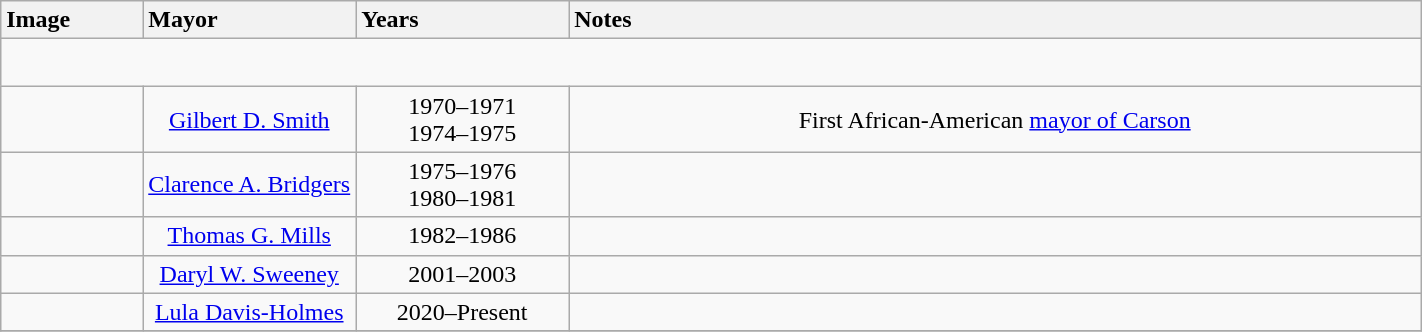<table class="wikitable" style="text-align:center">
<tr>
<th style="text-align:left; width:10%;">Image</th>
<th style="text-align:left; width:15%;">Mayor</th>
<th style="text-align:left; width:15%;">Years</th>
<th style="text-align:left; width:60%;">Notes</th>
</tr>
<tr style="height:2em">
</tr>
<tr>
<td></td>
<td><a href='#'>Gilbert D. Smith</a></td>
<td>1970–1971<br>1974–1975</td>
<td>First African-American <a href='#'>mayor of Carson</a></td>
</tr>
<tr>
<td></td>
<td><a href='#'>Clarence A. Bridgers</a></td>
<td>1975–1976<br>1980–1981</td>
<td></td>
</tr>
<tr>
<td></td>
<td><a href='#'>Thomas G. Mills</a></td>
<td>1982–1986</td>
<td></td>
</tr>
<tr>
<td></td>
<td><a href='#'>Daryl W. Sweeney</a></td>
<td>2001–2003</td>
<td></td>
</tr>
<tr>
<td></td>
<td><a href='#'>Lula Davis-Holmes</a></td>
<td>2020–Present</td>
<td></td>
</tr>
<tr>
</tr>
</table>
